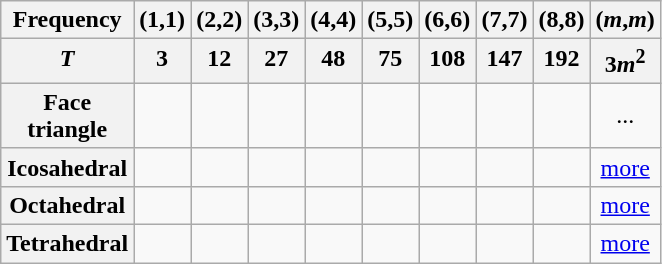<table class=wikitable>
<tr valign=top>
<th>Frequency</th>
<th>(1,1)</th>
<th>(2,2)</th>
<th>(3,3)</th>
<th>(4,4)</th>
<th>(5,5)</th>
<th>(6,6)</th>
<th>(7,7)</th>
<th>(8,8)</th>
<th>(<em>m</em>,<em>m</em>)</th>
</tr>
<tr valign=top>
<th><em>T</em></th>
<th>3</th>
<th>12</th>
<th>27</th>
<th>48</th>
<th>75</th>
<th>108</th>
<th>147</th>
<th>192</th>
<th>3<em>m</em><sup>2</sup></th>
</tr>
<tr align=center>
<th>Face<br>triangle</th>
<td></td>
<td></td>
<td></td>
<td></td>
<td></td>
<td></td>
<td></td>
<td></td>
<td>...</td>
</tr>
<tr align=center>
<th>Icosahedral</th>
<td></td>
<td></td>
<td></td>
<td></td>
<td></td>
<td></td>
<td></td>
<td></td>
<td><a href='#'>more</a></td>
</tr>
<tr align=center>
<th>Octahedral</th>
<td></td>
<td></td>
<td></td>
<td></td>
<td></td>
<td></td>
<td></td>
<td></td>
<td><a href='#'>more</a></td>
</tr>
<tr align=center>
<th>Tetrahedral</th>
<td></td>
<td></td>
<td></td>
<td></td>
<td></td>
<td></td>
<td></td>
<td></td>
<td><a href='#'>more</a></td>
</tr>
</table>
